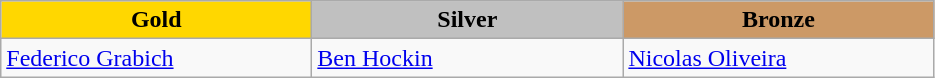<table class="wikitable" style="text-align:left">
<tr align="center">
<td width=200 bgcolor=gold><strong>Gold</strong></td>
<td width=200 bgcolor=silver><strong>Silver</strong></td>
<td width=200 bgcolor=CC9966><strong>Bronze</strong></td>
</tr>
<tr>
<td><a href='#'>Federico Grabich</a><br><em></em></td>
<td><a href='#'>Ben Hockin</a><br><em></em></td>
<td><a href='#'>Nicolas Oliveira</a><br><em></em></td>
</tr>
</table>
